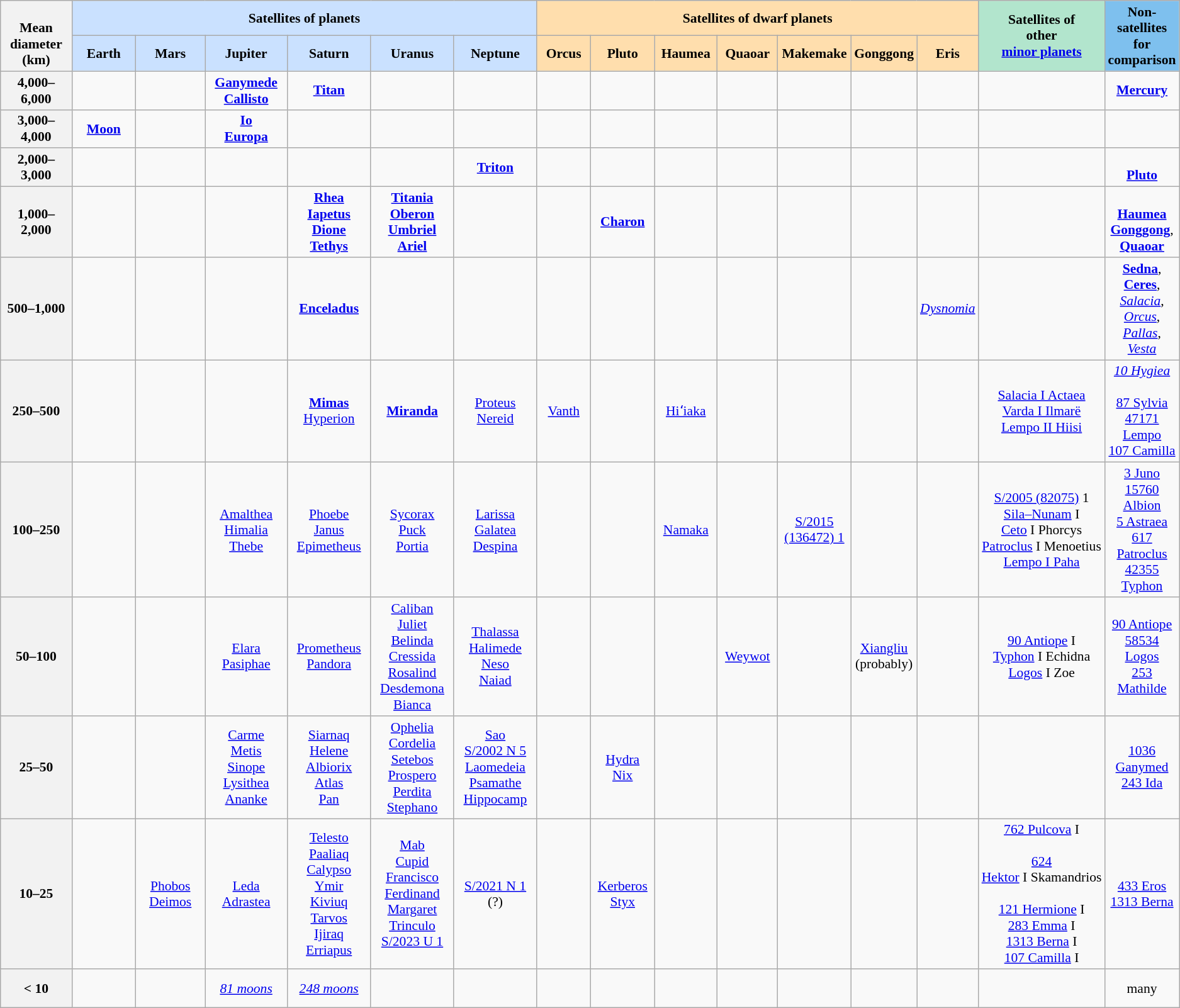<table class="wikitable" style="text-align:center; font-size:90%; clear: right;">
<tr>
<th rowspan="2" style="vertical-align:bottom; width:8%;">Mean<br>diameter<br>(km)</th>
<th colspan="6" style="background:#cae1ff; text-align:center;">Satellites of planets</th>
<th colspan="7" style="background:#ffdead; text-align:center;">Satellites of dwarf planets</th>
<th rowspan="2" style="width:8%; background:#b2e5cd;">Satellites of<br>other<br><a href='#'>minor planets</a></th>
<th rowspan="2" style="width:8%; background:#7ec0ee;">Non-satellites<br>for comparison</th>
</tr>
<tr>
<th style="width:9%; background:#cae1ff;">Earth</th>
<th style="width:9%; background:#cae1ff;">Mars</th>
<th style="width:9%; background:#cae1ff;">Jupiter</th>
<th style="width:9%; background:#cae1ff;">Saturn</th>
<th style="width:9%; background:#cae1ff;">Uranus</th>
<th style="width:9%; background:#cae1ff;">Neptune</th>
<th style="width:6.5%; background:#ffdead;">Orcus</th>
<th style="width:6.5%; background:#ffdead;">Pluto</th>
<th style="width:6.5%; background:#ffdead;">Haumea</th>
<th style="width:6.5%; background:#ffdead;">Quaoar</th>
<th style="width:6.5%; background:#ffdead;">Makemake</th>
<th style="width:6.5%; background:#ffdead;">Gonggong</th>
<th style="width:6.5%; background:#ffdead;">Eris</th>
</tr>
<tr>
<th>4,000–6,000</th>
<td></td>
<td></td>
<td><strong><a href='#'>Ganymede</a></strong><br><strong><a href='#'>Callisto</a></strong></td>
<td><strong><a href='#'>Titan</a></strong></td>
<td></td>
<td></td>
<td></td>
<td></td>
<td></td>
<td></td>
<td></td>
<td></td>
<td></td>
<td></td>
<td><strong><a href='#'>Mercury</a></strong></td>
</tr>
<tr>
<th>3,000–4,000</th>
<td><strong><a href='#'>Moon</a></strong></td>
<td></td>
<td><strong><a href='#'>Io</a><br><a href='#'>Europa</a></strong></td>
<td></td>
<td></td>
<td></td>
<td></td>
<td></td>
<td></td>
<td></td>
<td></td>
<td></td>
<td></td>
<td></td>
<td></td>
</tr>
<tr>
<th>2,000–3,000</th>
<td></td>
<td></td>
<td></td>
<td></td>
<td></td>
<td><strong><a href='#'>Triton</a></strong></td>
<td></td>
<td></td>
<td></td>
<td></td>
<td></td>
<td></td>
<td></td>
<td></td>
<td><strong></strong><br><strong><a href='#'>Pluto</a></strong></td>
</tr>
<tr>
<th>1,000–2,000</th>
<td></td>
<td></td>
<td></td>
<td><strong><a href='#'>Rhea</a><br><a href='#'>Iapetus</a><br><a href='#'>Dione</a><br><a href='#'>Tethys</a></strong></td>
<td><strong><a href='#'>Titania</a><br><a href='#'>Oberon</a><br><a href='#'>Umbriel</a><br><a href='#'>Ariel</a></strong></td>
<td></td>
<td></td>
<td><strong><a href='#'>Charon</a></strong></td>
<td></td>
<td></td>
<td></td>
<td></td>
<td></td>
<td></td>
<td><strong></strong><br><strong><a href='#'>Haumea</a></strong><br><strong><a href='#'>Gonggong</a></strong>,<br><strong><a href='#'>Quaoar</a></strong></td>
</tr>
<tr>
<th>500–1,000</th>
<td></td>
<td></td>
<td></td>
<td><strong><a href='#'>Enceladus</a></strong></td>
<td></td>
<td></td>
<td></td>
<td></td>
<td></td>
<td></td>
<td></td>
<td></td>
<td><em><a href='#'>Dysnomia</a></em></td>
<td></td>
<td><strong><a href='#'>Sedna</a></strong>, <strong><a href='#'>Ceres</a></strong>,<br><em><a href='#'>Salacia</a></em>, <em><a href='#'>Orcus</a></em>,<br><em><a href='#'>Pallas</a></em>, <em><a href='#'>Vesta</a></em><br></td>
</tr>
<tr>
<th>250–500</th>
<td></td>
<td></td>
<td></td>
<td><strong><a href='#'>Mimas</a></strong><br><a href='#'>Hyperion</a></td>
<td><strong><a href='#'>Miranda</a></strong></td>
<td><a href='#'>Proteus</a><br><a href='#'>Nereid</a></td>
<td><a href='#'>Vanth</a></td>
<td></td>
<td><a href='#'>Hiʻiaka</a></td>
<td></td>
<td></td>
<td></td>
<td></td>
<td><a href='#'>Salacia I Actaea</a><br><a href='#'>Varda I Ilmarë</a><br><a href='#'>Lempo II Hiisi</a></td>
<td><em><a href='#'>10 Hygiea</a></em><br><br><a href='#'>87 Sylvia</a><br><a href='#'>47171 Lempo</a><br><a href='#'>107 Camilla</a><br></td>
</tr>
<tr>
<th>100–250</th>
<td></td>
<td></td>
<td><a href='#'>Amalthea</a><br><a href='#'>Himalia</a><br><a href='#'>Thebe</a></td>
<td><a href='#'>Phoebe</a><br><a href='#'>Janus</a><br><a href='#'>Epimetheus</a></td>
<td><a href='#'>Sycorax</a><br><a href='#'>Puck</a><br><a href='#'>Portia</a></td>
<td><a href='#'>Larissa</a><br><a href='#'>Galatea</a><br><a href='#'>Despina</a></td>
<td></td>
<td></td>
<td><a href='#'>Namaka</a></td>
<td></td>
<td><a href='#'>S/2015 (136472) 1</a></td>
<td></td>
<td></td>
<td><a href='#'>S/2005 (82075)</a> 1<br><a href='#'>Sila–Nunam</a> I<br><a href='#'>Ceto</a> I Phorcys<br><a href='#'>Patroclus</a> I Menoetius<br><a href='#'>Lempo I Paha</a><br></td>
<td><a href='#'>3 Juno</a><br><a href='#'>15760 Albion</a><br><a href='#'>5 Astraea</a><br><a href='#'>617 Patroclus</a><br><a href='#'>42355 Typhon</a><br></td>
</tr>
<tr>
<th>50–100</th>
<td></td>
<td></td>
<td><a href='#'>Elara</a><br><a href='#'>Pasiphae</a></td>
<td><a href='#'>Prometheus</a><br><a href='#'>Pandora</a></td>
<td><a href='#'>Caliban</a><br><a href='#'>Juliet</a><br><a href='#'>Belinda</a><br><a href='#'>Cressida</a><br><a href='#'>Rosalind</a><br><a href='#'>Desdemona</a><br><a href='#'>Bianca</a></td>
<td><a href='#'>Thalassa</a><br><a href='#'>Halimede</a><br><a href='#'>Neso</a><br><a href='#'>Naiad</a></td>
<td></td>
<td></td>
<td></td>
<td><a href='#'>Weywot</a></td>
<td></td>
<td><a href='#'>Xiangliu</a> (probably)</td>
<td></td>
<td><a href='#'>90 Antiope</a> I<br><a href='#'>Typhon</a> I Echidna<br><a href='#'>Logos</a> I Zoe<br></td>
<td><a href='#'>90 Antiope</a><br><a href='#'>58534 Logos</a><br><a href='#'>253 Mathilde</a><br></td>
</tr>
<tr>
<th>25–50</th>
<td></td>
<td></td>
<td><a href='#'>Carme</a><br><a href='#'>Metis</a><br><a href='#'>Sinope</a><br><a href='#'>Lysithea</a><br><a href='#'>Ananke</a></td>
<td><a href='#'>Siarnaq</a><br><a href='#'>Helene</a><br><a href='#'>Albiorix</a><br><a href='#'>Atlas</a><br><a href='#'>Pan</a></td>
<td><a href='#'>Ophelia</a><br><a href='#'>Cordelia</a><br><a href='#'>Setebos</a><br><a href='#'>Prospero</a><br><a href='#'>Perdita</a><br><a href='#'>Stephano</a></td>
<td><a href='#'>Sao</a><br><a href='#'>S/2002 N 5</a><br><a href='#'>Laomedeia</a><br><a href='#'>Psamathe</a><br><a href='#'>Hippocamp</a></td>
<td></td>
<td><a href='#'>Hydra</a><br><a href='#'>Nix</a></td>
<td></td>
<td></td>
<td></td>
<td></td>
<td></td>
<td></td>
<td><a href='#'>1036 Ganymed</a><br><a href='#'>243 Ida</a><br></td>
</tr>
<tr>
<th>10–25</th>
<td></td>
<td><a href='#'>Phobos</a><br><a href='#'>Deimos</a></td>
<td><a href='#'>Leda</a><br><a href='#'>Adrastea</a></td>
<td><a href='#'>Telesto</a><br><a href='#'>Paaliaq</a><br><a href='#'>Calypso</a><br><a href='#'>Ymir</a><br><a href='#'>Kiviuq</a><br><a href='#'>Tarvos</a><br><a href='#'>Ijiraq</a><br><a href='#'>Erriapus</a></td>
<td><a href='#'>Mab</a><br><a href='#'>Cupid</a><br><a href='#'>Francisco</a><br><a href='#'>Ferdinand</a><br><a href='#'>Margaret</a><br><a href='#'>Trinculo</a><br><a href='#'>S/2023 U 1</a></td>
<td><a href='#'>S/2021 N 1</a> (?)</td>
<td></td>
<td><a href='#'>Kerberos</a><br><a href='#'>Styx</a></td>
<td></td>
<td></td>
<td></td>
<td></td>
<td></td>
<td><a href='#'>762 Pulcova</a> I<br><br><a href='#'>624 Hektor</a> I Skamandrios<br><br><a href='#'>121 Hermione</a> I<br><a href='#'>283 Emma</a> I<br><a href='#'>1313 Berna</a> I<br><a href='#'>107 Camilla</a> I</td>
<td><a href='#'>433 Eros</a><br><a href='#'>1313 Berna</a><br></td>
</tr>
<tr>
<th>< 10</th>
<td></td>
<td></td>
<td><a href='#'><em>81 moons</em></a></td>
<td><a href='#'><em>248 moons</em></a></td>
<td></td>
<td></td>
<td></td>
<td></td>
<td></td>
<td></td>
<td></td>
<td></td>
<td></td>
<td><br><br></td>
<td>many</td>
</tr>
</table>
